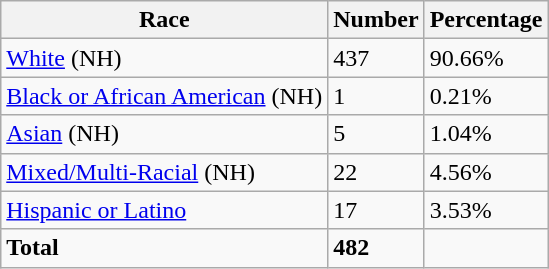<table class="wikitable">
<tr>
<th>Race</th>
<th>Number</th>
<th>Percentage</th>
</tr>
<tr>
<td><a href='#'>White</a> (NH)</td>
<td>437</td>
<td>90.66%</td>
</tr>
<tr>
<td><a href='#'>Black or African American</a> (NH)</td>
<td>1</td>
<td>0.21%</td>
</tr>
<tr>
<td><a href='#'>Asian</a> (NH)</td>
<td>5</td>
<td>1.04%</td>
</tr>
<tr>
<td><a href='#'>Mixed/Multi-Racial</a> (NH)</td>
<td>22</td>
<td>4.56%</td>
</tr>
<tr>
<td><a href='#'>Hispanic or Latino</a></td>
<td>17</td>
<td>3.53%</td>
</tr>
<tr>
<td><strong>Total</strong></td>
<td><strong>482</strong></td>
<td></td>
</tr>
</table>
